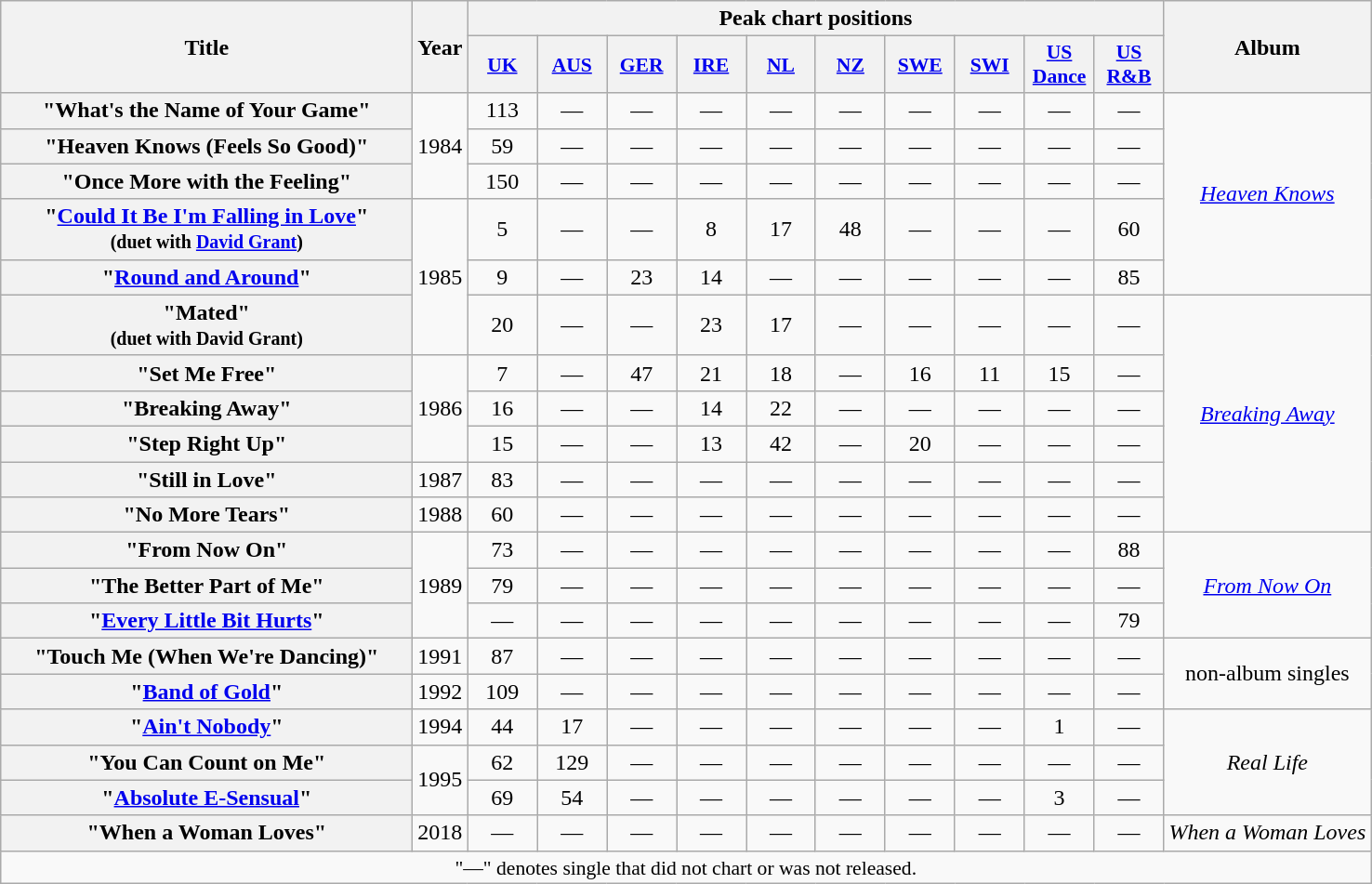<table class="wikitable plainrowheaders" style="text-align:center;" border="1">
<tr>
<th scope="col" rowspan="2" style="width:18em;">Title</th>
<th scope="col" rowspan="2">Year</th>
<th scope="col" colspan="10">Peak chart positions</th>
<th scope="col" rowspan="2">Album</th>
</tr>
<tr>
<th scope="col" style="width:3em;font-size:90%;"><a href='#'>UK</a><br></th>
<th scope="col" style="width:3em;font-size:90%;"><a href='#'>AUS</a><br></th>
<th scope="col" style="width:3em;font-size:90%;"><a href='#'>GER</a><br></th>
<th scope="col" style="width:3em;font-size:90%;"><a href='#'>IRE</a><br></th>
<th scope="col" style="width:3em;font-size:90%;"><a href='#'>NL</a><br></th>
<th scope="col" style="width:3em;font-size:90%;"><a href='#'>NZ</a><br></th>
<th scope="col" style="width:3em;font-size:90%;"><a href='#'>SWE</a><br></th>
<th scope="col" style="width:3em;font-size:90%;"><a href='#'>SWI</a><br></th>
<th scope="col" style="width:3em;font-size:90%;"><a href='#'>US Dance</a><br></th>
<th scope="col" style="width:3em;font-size:90%;"><a href='#'>US R&B</a><br></th>
</tr>
<tr>
<th scope="row">"What's the Name of Your Game"</th>
<td rowspan="3">1984</td>
<td>113</td>
<td>—</td>
<td>—</td>
<td>—</td>
<td>—</td>
<td>—</td>
<td>—</td>
<td>—</td>
<td>—</td>
<td>—</td>
<td rowspan="5"><em><a href='#'>Heaven Knows</a></em></td>
</tr>
<tr>
<th scope="row">"Heaven Knows (Feels So Good)"</th>
<td>59</td>
<td>—</td>
<td>—</td>
<td>—</td>
<td>—</td>
<td>—</td>
<td>—</td>
<td>—</td>
<td>—</td>
<td>—</td>
</tr>
<tr>
<th scope="row">"Once More with the Feeling"</th>
<td>150</td>
<td>—</td>
<td>—</td>
<td>—</td>
<td>—</td>
<td>—</td>
<td>—</td>
<td>—</td>
<td>—</td>
<td>—</td>
</tr>
<tr>
<th scope="row">"<a href='#'>Could It Be I'm Falling in Love</a>"<br><small>(duet with <a href='#'>David Grant</a>)</small></th>
<td rowspan="3">1985</td>
<td>5</td>
<td>—</td>
<td>—</td>
<td>8</td>
<td>17</td>
<td>48</td>
<td>—</td>
<td>—</td>
<td>—</td>
<td>60</td>
</tr>
<tr>
<th scope="row">"<a href='#'>Round and Around</a>"</th>
<td>9</td>
<td>—</td>
<td>23</td>
<td>14</td>
<td>—</td>
<td>—</td>
<td>—</td>
<td>—</td>
<td>—</td>
<td>85</td>
</tr>
<tr>
<th scope="row">"Mated"<br><small>(duet with David Grant)</small></th>
<td>20</td>
<td>—</td>
<td>—</td>
<td>23</td>
<td>17</td>
<td>—</td>
<td>—</td>
<td>—</td>
<td>—</td>
<td>—</td>
<td rowspan="6"><em><a href='#'>Breaking Away</a></em></td>
</tr>
<tr>
<th scope="row">"Set Me Free"</th>
<td rowspan="3">1986</td>
<td>7</td>
<td>—</td>
<td>47</td>
<td>21</td>
<td>18</td>
<td>—</td>
<td>16</td>
<td>11</td>
<td>15</td>
<td>—</td>
</tr>
<tr>
<th scope="row">"Breaking Away"</th>
<td>16</td>
<td>—</td>
<td>—</td>
<td>14</td>
<td>22</td>
<td>—</td>
<td>—</td>
<td>—</td>
<td>—</td>
<td>—</td>
</tr>
<tr>
<th scope="row">"Step Right Up"</th>
<td>15</td>
<td>—</td>
<td>—</td>
<td>13</td>
<td>42</td>
<td>—</td>
<td>20</td>
<td>—</td>
<td>—</td>
<td>—</td>
</tr>
<tr>
<th scope="row">"Still in Love"</th>
<td>1987</td>
<td>83</td>
<td>—</td>
<td>—</td>
<td>—</td>
<td>—</td>
<td>—</td>
<td>—</td>
<td>—</td>
<td>—</td>
<td>—</td>
</tr>
<tr>
<th scope="row">"No More Tears"</th>
<td>1988</td>
<td>60</td>
<td>—</td>
<td>—</td>
<td>—</td>
<td>—</td>
<td>—</td>
<td>—</td>
<td>—</td>
<td>—</td>
<td>—</td>
</tr>
<tr>
<th scope="row">"From Now On"</th>
<td rowspan="3">1989</td>
<td>73</td>
<td>—</td>
<td>—</td>
<td>—</td>
<td>—</td>
<td>—</td>
<td>—</td>
<td>—</td>
<td>—</td>
<td>88</td>
<td rowspan="3"><em><a href='#'>From Now On</a></em></td>
</tr>
<tr>
<th scope="row">"The Better Part of Me"</th>
<td>79</td>
<td>—</td>
<td>—</td>
<td>—</td>
<td>—</td>
<td>—</td>
<td>—</td>
<td>—</td>
<td>—</td>
<td>—</td>
</tr>
<tr>
<th scope="row">"<a href='#'>Every Little Bit Hurts</a>"</th>
<td>—</td>
<td>—</td>
<td>—</td>
<td>—</td>
<td>—</td>
<td>—</td>
<td>—</td>
<td>—</td>
<td>—</td>
<td>79</td>
</tr>
<tr>
<th scope="row">"Touch Me (When We're Dancing)"</th>
<td>1991</td>
<td>87</td>
<td>—</td>
<td>—</td>
<td>—</td>
<td>—</td>
<td>—</td>
<td>—</td>
<td>—</td>
<td>—</td>
<td>—</td>
<td rowspan="2">non-album singles</td>
</tr>
<tr>
<th scope="row">"<a href='#'>Band of Gold</a>"</th>
<td>1992</td>
<td>109</td>
<td>—</td>
<td>—</td>
<td>—</td>
<td>—</td>
<td>—</td>
<td>—</td>
<td>—</td>
<td>—</td>
<td>—</td>
</tr>
<tr>
<th scope="row">"<a href='#'>Ain't Nobody</a>"</th>
<td>1994</td>
<td>44</td>
<td>17</td>
<td>—</td>
<td>—</td>
<td>—</td>
<td>—</td>
<td>—</td>
<td>—</td>
<td>1</td>
<td>—</td>
<td rowspan="3"><em>Real Life</em></td>
</tr>
<tr>
<th scope="row">"You Can Count on Me"</th>
<td rowspan="2">1995</td>
<td>62</td>
<td>129</td>
<td>—</td>
<td>—</td>
<td>—</td>
<td>—</td>
<td>—</td>
<td>—</td>
<td>—</td>
<td>—</td>
</tr>
<tr>
<th scope="row">"<a href='#'>Absolute E-Sensual</a>"</th>
<td>69</td>
<td>54</td>
<td>—</td>
<td>—</td>
<td>—</td>
<td>—</td>
<td>—</td>
<td>—</td>
<td>3</td>
<td>—</td>
</tr>
<tr>
<th scope="row">"When a Woman Loves"</th>
<td rowspan="1">2018</td>
<td>—</td>
<td>—</td>
<td>—</td>
<td>—</td>
<td>—</td>
<td>—</td>
<td>—</td>
<td>—</td>
<td>—</td>
<td>—</td>
<td><em>When a Woman Loves</em></td>
</tr>
<tr>
<td colspan="14" style="font-size:90%">"—" denotes single that did not chart or was not released.</td>
</tr>
</table>
